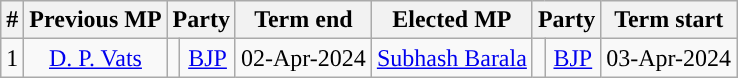<table class="wikitable" style="text-align:center;">
<tr>
<th>#</th>
<th>Previous MP</th>
<th colspan="2">Party</th>
<th>Term end</th>
<th>Elected MP</th>
<th colspan="2">Party</th>
<th>Term start</th>
</tr>
<tr>
<td>1</td>
<td><a href='#'>D. P. Vats</a></td>
<td width="1px"></td>
<td><a href='#'>BJP</a></td>
<td>02-Apr-2024</td>
<td><a href='#'>Subhash Barala</a></td>
<td width="1px"></td>
<td><a href='#'>BJP</a></td>
<td>03-Apr-2024</td>
</tr>
</table>
